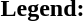<table class="toccolours" style="font-size:100%; white-space:nowrap;">
<tr>
<td><strong>Legend:</strong></td>
</tr>
<tr>
<td></td>
</tr>
<tr>
<td></td>
</tr>
</table>
